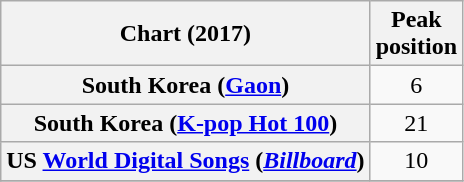<table class="wikitable plainrowheaders sortable">
<tr>
<th>Chart (2017)</th>
<th>Peak<br>position</th>
</tr>
<tr>
<th scope="row">South Korea (<a href='#'>Gaon</a>)</th>
<td align="center">6</td>
</tr>
<tr>
<th scope="row">South Korea (<a href='#'>K-pop Hot 100</a>)</th>
<td align="center">21</td>
</tr>
<tr>
<th scope="row">US <a href='#'>World Digital Songs</a> (<em><a href='#'>Billboard</a></em>)</th>
<td align="center">10</td>
</tr>
<tr>
</tr>
</table>
